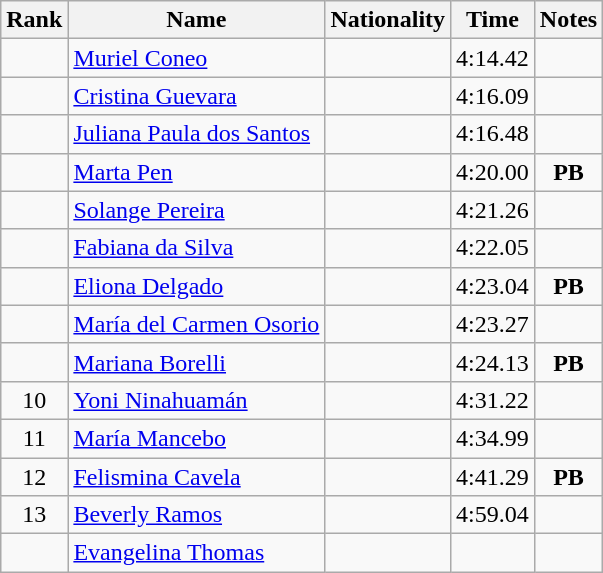<table class="wikitable sortable" style="text-align:center">
<tr>
<th>Rank</th>
<th>Name</th>
<th>Nationality</th>
<th>Time</th>
<th>Notes</th>
</tr>
<tr>
<td></td>
<td align=left><a href='#'>Muriel Coneo</a></td>
<td align=left></td>
<td>4:14.42</td>
<td></td>
</tr>
<tr>
<td></td>
<td align=left><a href='#'>Cristina Guevara</a></td>
<td align=left></td>
<td>4:16.09</td>
<td></td>
</tr>
<tr>
<td></td>
<td align=left><a href='#'>Juliana Paula dos Santos</a></td>
<td align=left></td>
<td>4:16.48</td>
<td></td>
</tr>
<tr>
<td></td>
<td align=left><a href='#'>Marta Pen</a></td>
<td align=left></td>
<td>4:20.00</td>
<td><strong>PB</strong></td>
</tr>
<tr>
<td></td>
<td align=left><a href='#'>Solange Pereira</a></td>
<td align=left></td>
<td>4:21.26</td>
<td></td>
</tr>
<tr>
<td></td>
<td align=left><a href='#'>Fabiana da Silva</a></td>
<td align=left></td>
<td>4:22.05</td>
<td></td>
</tr>
<tr>
<td></td>
<td align=left><a href='#'>Eliona Delgado</a></td>
<td align=left></td>
<td>4:23.04</td>
<td><strong>PB</strong></td>
</tr>
<tr>
<td></td>
<td align=left><a href='#'>María del Carmen Osorio</a></td>
<td align=left></td>
<td>4:23.27</td>
<td></td>
</tr>
<tr>
<td></td>
<td align=left><a href='#'>Mariana Borelli</a></td>
<td align=left></td>
<td>4:24.13</td>
<td><strong>PB</strong></td>
</tr>
<tr>
<td>10</td>
<td align=left><a href='#'>Yoni Ninahuamán</a></td>
<td align=left></td>
<td>4:31.22</td>
<td></td>
</tr>
<tr>
<td>11</td>
<td align=left><a href='#'>María Mancebo</a></td>
<td align=left></td>
<td>4:34.99</td>
<td></td>
</tr>
<tr>
<td>12</td>
<td align=left><a href='#'>Felismina Cavela</a></td>
<td align=left></td>
<td>4:41.29</td>
<td><strong>PB</strong></td>
</tr>
<tr>
<td>13</td>
<td align=left><a href='#'>Beverly Ramos</a></td>
<td align=left></td>
<td>4:59.04</td>
<td></td>
</tr>
<tr>
<td></td>
<td align=left><a href='#'>Evangelina Thomas</a></td>
<td align=left></td>
<td></td>
<td></td>
</tr>
</table>
